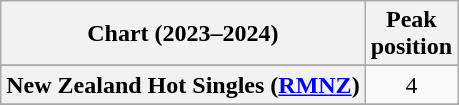<table class="wikitable sortable plainrowheaders" style="text-align:center">
<tr>
<th scope="col">Chart (2023–2024)</th>
<th scope="col">Peak<br>position</th>
</tr>
<tr>
</tr>
<tr>
</tr>
<tr>
<th scope="row">New Zealand Hot Singles (<a href='#'>RMNZ</a>)</th>
<td>4</td>
</tr>
<tr>
</tr>
<tr>
</tr>
<tr>
</tr>
<tr>
</tr>
<tr>
</tr>
<tr>
</tr>
</table>
